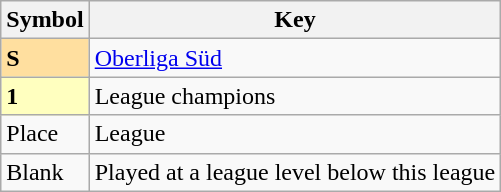<table class="wikitable" align="center">
<tr>
<th>Symbol</th>
<th>Key</th>
</tr>
<tr>
<td style="background:#ffdf9f;"><strong>S</strong></td>
<td><a href='#'>Oberliga Süd</a></td>
</tr>
<tr>
<td bgcolor="#ffffbf"><strong>1</strong></td>
<td>League champions</td>
</tr>
<tr>
<td>Place</td>
<td>League</td>
</tr>
<tr>
<td>Blank</td>
<td>Played at a league level below this league</td>
</tr>
</table>
